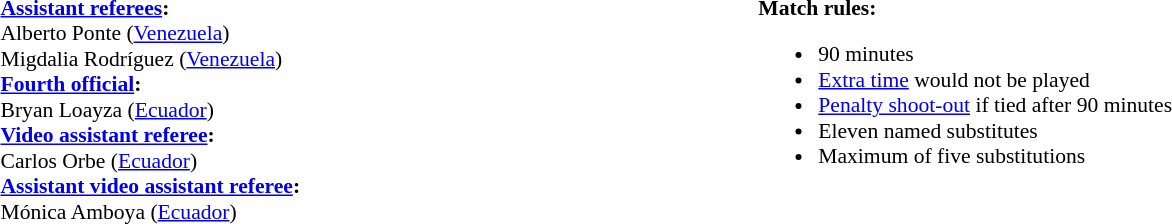<table style="width:100%;font-size:90%">
<tr>
<td><br><strong><a href='#'>Assistant referees</a>:</strong>
<br>Alberto Ponte (<a href='#'>Venezuela</a>)
<br>Migdalia Rodríguez (<a href='#'>Venezuela</a>)
<br><strong><a href='#'>Fourth official</a>:</strong>
<br>Bryan Loayza (<a href='#'>Ecuador</a>)
<br><strong><a href='#'>Video assistant referee</a>:</strong>
<br>Carlos Orbe (<a href='#'>Ecuador</a>)
<br><strong><a href='#'>Assistant video assistant referee</a>:</strong>
<br>Mónica Amboya (<a href='#'>Ecuador</a>)</td>
<td style="width:60%; vertical-align:top;"><br><strong>Match rules:</strong><ul><li>90 minutes</li><li><a href='#'>Extra time</a> would not be played</li><li><a href='#'>Penalty shoot-out</a> if tied after 90 minutes</li><li>Eleven named substitutes</li><li>Maximum of five substitutions</li></ul></td>
</tr>
</table>
